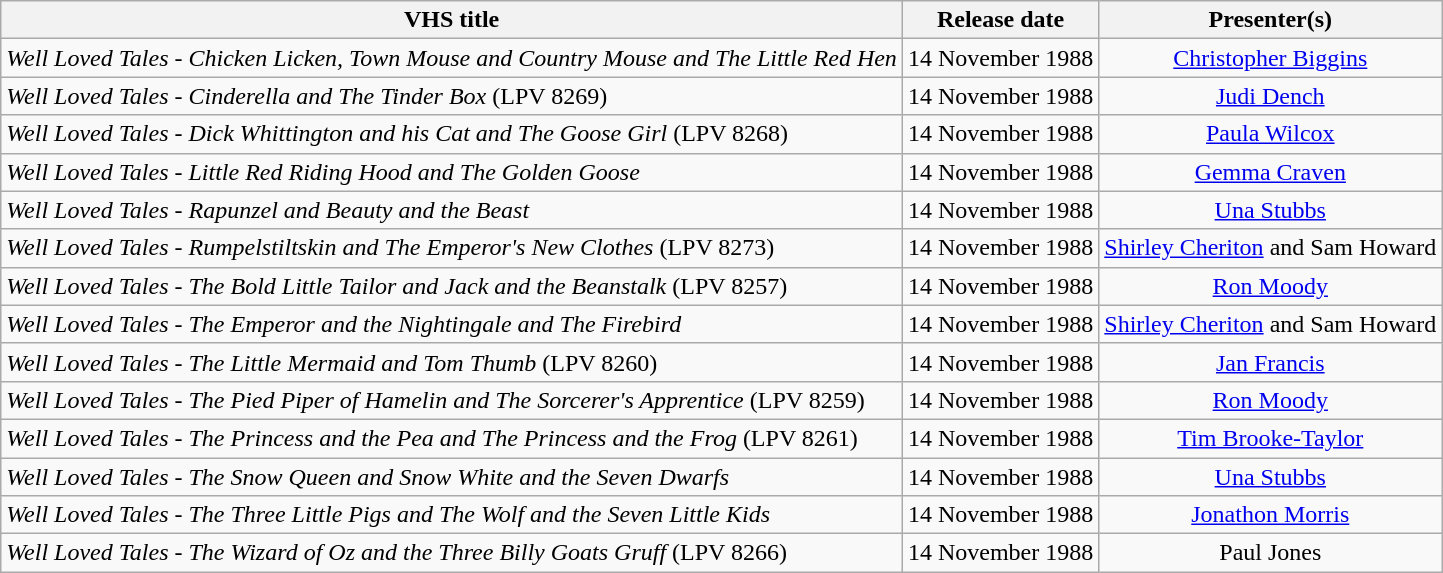<table class="wikitable">
<tr>
<th>VHS title</th>
<th>Release date</th>
<th>Presenter(s)</th>
</tr>
<tr>
<td><em>Well Loved Tales - Chicken Licken, Town Mouse and Country Mouse and The Little Red Hen</em></td>
<td align="center">14 November 1988</td>
<td align="center"><a href='#'>Christopher Biggins</a></td>
</tr>
<tr>
<td><em>Well Loved Tales - Cinderella and The Tinder Box</em> (LPV 8269)</td>
<td align="center">14 November 1988</td>
<td align="center"><a href='#'>Judi Dench</a></td>
</tr>
<tr>
<td><em>Well Loved Tales - Dick Whittington and his Cat and The Goose Girl</em> (LPV 8268)</td>
<td align="center">14 November 1988</td>
<td align="center"><a href='#'>Paula Wilcox</a></td>
</tr>
<tr>
<td><em>Well Loved Tales - Little Red Riding Hood and The Golden Goose</em></td>
<td align="center">14 November 1988</td>
<td align="center"><a href='#'>Gemma Craven</a></td>
</tr>
<tr>
<td><em>Well Loved Tales - Rapunzel and Beauty and the Beast</em></td>
<td align="center">14 November 1988</td>
<td align="center"><a href='#'>Una Stubbs</a></td>
</tr>
<tr>
<td><em>Well Loved Tales - Rumpelstiltskin and The Emperor's New Clothes</em> (LPV 8273)</td>
<td align="center">14 November 1988</td>
<td align="center"><a href='#'>Shirley Cheriton</a> and Sam Howard</td>
</tr>
<tr>
<td><em>Well Loved Tales - The Bold Little Tailor and Jack and the Beanstalk</em> (LPV 8257)</td>
<td align="center">14 November 1988</td>
<td align="center"><a href='#'>Ron Moody</a></td>
</tr>
<tr>
<td><em>Well Loved Tales - The Emperor and the Nightingale and The Firebird</em></td>
<td align="center">14 November 1988</td>
<td align="center"><a href='#'>Shirley Cheriton</a> and Sam Howard</td>
</tr>
<tr>
<td><em>Well Loved Tales - The Little Mermaid and Tom Thumb</em> (LPV 8260)</td>
<td align="center">14 November 1988</td>
<td align="center"><a href='#'>Jan Francis</a></td>
</tr>
<tr>
<td><em>Well Loved Tales - The Pied Piper of Hamelin and The Sorcerer's Apprentice</em> (LPV 8259)</td>
<td align="center">14 November 1988</td>
<td align="center"><a href='#'>Ron Moody</a></td>
</tr>
<tr>
<td><em>Well Loved Tales - The Princess and the Pea and The Princess and the Frog</em> (LPV 8261)</td>
<td align="center">14 November 1988</td>
<td align="center"><a href='#'>Tim Brooke-Taylor</a></td>
</tr>
<tr>
<td><em>Well Loved Tales - The Snow Queen and Snow White and the Seven Dwarfs</em></td>
<td align="center">14 November 1988</td>
<td align="center"><a href='#'>Una Stubbs</a></td>
</tr>
<tr>
<td><em>Well Loved Tales - The Three Little Pigs and The Wolf and the Seven Little Kids</em></td>
<td align="center">14 November 1988</td>
<td align="center"><a href='#'>Jonathon Morris</a></td>
</tr>
<tr>
<td><em>Well Loved Tales - The Wizard of Oz and the Three Billy Goats Gruff</em> (LPV 8266)</td>
<td align="center">14 November 1988</td>
<td align="center">Paul Jones</td>
</tr>
</table>
